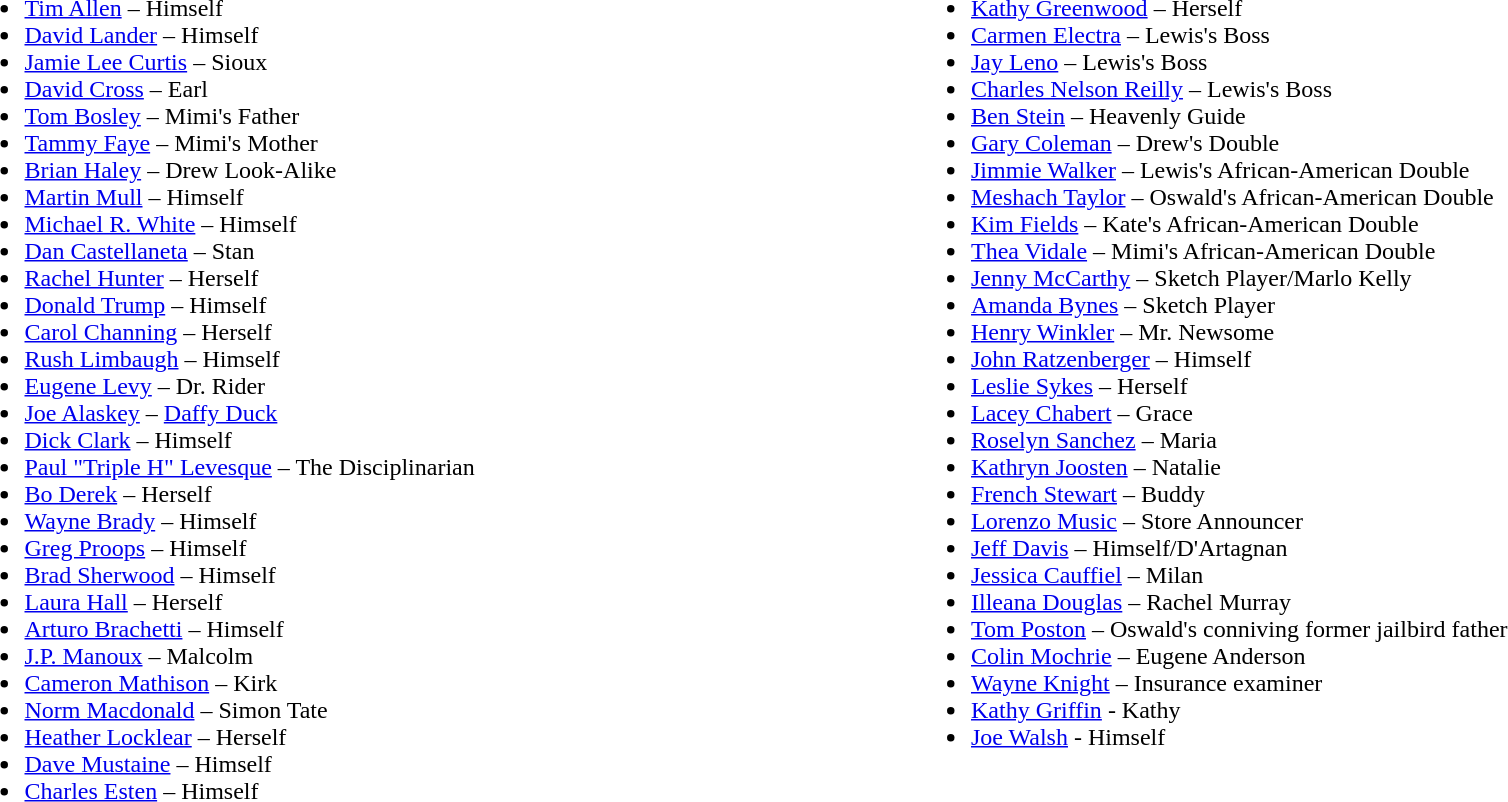<table width=100%>
<tr valign ="top">
<td width=50%><br><ul><li><a href='#'>Tim Allen</a> – Himself</li><li><a href='#'>David Lander</a> – Himself</li><li><a href='#'>Jamie Lee Curtis</a> – Sioux</li><li><a href='#'>David Cross</a> – Earl</li><li><a href='#'>Tom Bosley</a> – Mimi's Father</li><li><a href='#'>Tammy Faye</a> – Mimi's Mother</li><li><a href='#'>Brian Haley</a> – Drew Look-Alike</li><li><a href='#'>Martin Mull</a> – Himself</li><li><a href='#'>Michael R. White</a> – Himself</li><li><a href='#'>Dan Castellaneta</a> – Stan</li><li><a href='#'>Rachel Hunter</a> – Herself</li><li><a href='#'>Donald Trump</a> – Himself</li><li><a href='#'>Carol Channing</a> – Herself</li><li><a href='#'>Rush Limbaugh</a> – Himself</li><li><a href='#'>Eugene Levy</a> – Dr. Rider</li><li><a href='#'>Joe Alaskey</a> – <a href='#'>Daffy Duck</a></li><li><a href='#'>Dick Clark</a> – Himself</li><li><a href='#'>Paul "Triple H" Levesque</a> – The Disciplinarian</li><li><a href='#'>Bo Derek</a> – Herself</li><li><a href='#'>Wayne Brady</a> – Himself</li><li><a href='#'>Greg Proops</a> – Himself</li><li><a href='#'>Brad Sherwood</a> – Himself</li><li><a href='#'>Laura Hall</a> – Herself</li><li><a href='#'>Arturo Brachetti</a> – Himself</li><li><a href='#'>J.P. Manoux</a> – Malcolm</li><li><a href='#'>Cameron Mathison</a> – Kirk</li><li><a href='#'>Norm Macdonald</a> – Simon Tate</li><li><a href='#'>Heather Locklear</a> – Herself</li><li><a href='#'>Dave Mustaine</a> – Himself</li><li><a href='#'>Charles Esten</a> – Himself</li></ul></td>
<td width=50%><br><ul><li><a href='#'>Kathy Greenwood</a> – Herself</li><li><a href='#'>Carmen Electra</a> – Lewis's Boss</li><li><a href='#'>Jay Leno</a> – Lewis's Boss</li><li><a href='#'>Charles Nelson Reilly</a> – Lewis's Boss</li><li><a href='#'>Ben Stein</a> – Heavenly Guide</li><li><a href='#'>Gary Coleman</a> – Drew's Double</li><li><a href='#'>Jimmie Walker</a> – Lewis's African-American Double</li><li><a href='#'>Meshach Taylor</a> – Oswald's African-American Double</li><li><a href='#'>Kim Fields</a> – Kate's African-American Double</li><li><a href='#'>Thea Vidale</a> – Mimi's African-American Double</li><li><a href='#'>Jenny McCarthy</a> – Sketch Player/Marlo Kelly</li><li><a href='#'>Amanda Bynes</a> – Sketch Player</li><li><a href='#'>Henry Winkler</a> – Mr. Newsome</li><li><a href='#'>John Ratzenberger</a> – Himself</li><li><a href='#'>Leslie Sykes</a> – Herself</li><li><a href='#'>Lacey Chabert</a> – Grace</li><li><a href='#'>Roselyn Sanchez</a> – Maria</li><li><a href='#'>Kathryn Joosten</a> – Natalie</li><li><a href='#'>French Stewart</a> – Buddy</li><li><a href='#'>Lorenzo Music</a> – Store Announcer</li><li><a href='#'>Jeff Davis</a> – Himself/D'Artagnan</li><li><a href='#'>Jessica Cauffiel</a> – Milan</li><li><a href='#'>Illeana Douglas</a> – Rachel Murray</li><li><a href='#'>Tom Poston</a> – Oswald's conniving former jailbird father</li><li><a href='#'>Colin Mochrie</a> – Eugene Anderson</li><li><a href='#'>Wayne Knight</a> – Insurance examiner</li><li><a href='#'>Kathy Griffin</a> - Kathy</li><li><a href='#'>Joe Walsh</a> - Himself</li></ul></td>
</tr>
</table>
